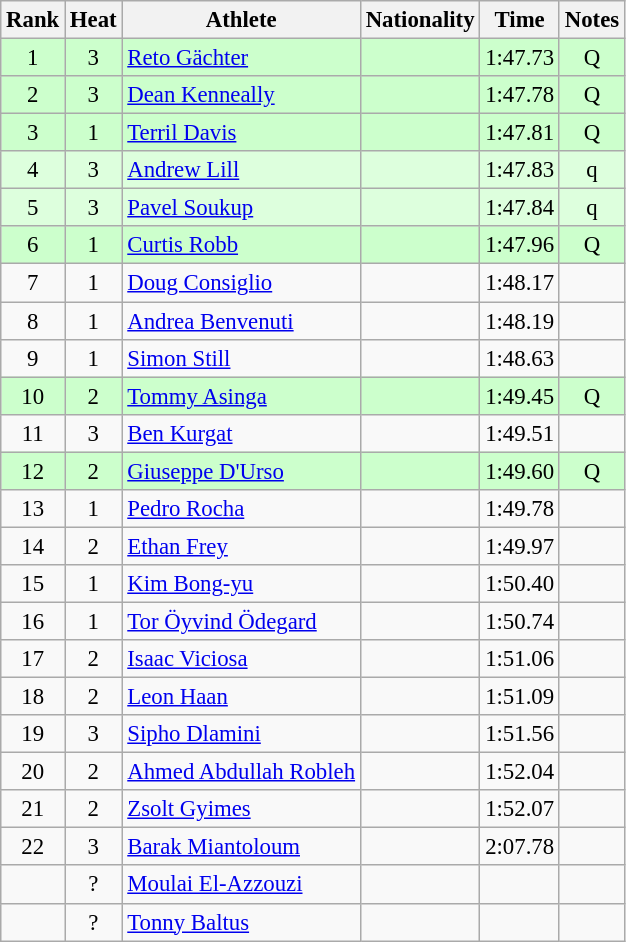<table class="wikitable sortable" style="text-align:center;font-size:95%">
<tr>
<th>Rank</th>
<th>Heat</th>
<th>Athlete</th>
<th>Nationality</th>
<th>Time</th>
<th>Notes</th>
</tr>
<tr bgcolor=ccffcc>
<td>1</td>
<td>3</td>
<td align="left"><a href='#'>Reto Gächter</a></td>
<td align=left></td>
<td>1:47.73</td>
<td>Q</td>
</tr>
<tr bgcolor=ccffcc>
<td>2</td>
<td>3</td>
<td align="left"><a href='#'>Dean Kenneally</a></td>
<td align=left></td>
<td>1:47.78</td>
<td>Q</td>
</tr>
<tr bgcolor=ccffcc>
<td>3</td>
<td>1</td>
<td align="left"><a href='#'>Terril Davis</a></td>
<td align=left></td>
<td>1:47.81</td>
<td>Q</td>
</tr>
<tr bgcolor=ddffdd>
<td>4</td>
<td>3</td>
<td align="left"><a href='#'>Andrew Lill</a></td>
<td align=left></td>
<td>1:47.83</td>
<td>q</td>
</tr>
<tr bgcolor=ddffdd>
<td>5</td>
<td>3</td>
<td align="left"><a href='#'>Pavel Soukup</a></td>
<td align=left></td>
<td>1:47.84</td>
<td>q</td>
</tr>
<tr bgcolor=ccffcc>
<td>6</td>
<td>1</td>
<td align="left"><a href='#'>Curtis Robb</a></td>
<td align=left></td>
<td>1:47.96</td>
<td>Q</td>
</tr>
<tr>
<td>7</td>
<td>1</td>
<td align="left"><a href='#'>Doug Consiglio</a></td>
<td align=left></td>
<td>1:48.17</td>
<td></td>
</tr>
<tr>
<td>8</td>
<td>1</td>
<td align="left"><a href='#'>Andrea Benvenuti</a></td>
<td align=left></td>
<td>1:48.19</td>
<td></td>
</tr>
<tr>
<td>9</td>
<td>1</td>
<td align="left"><a href='#'>Simon Still</a></td>
<td align=left></td>
<td>1:48.63</td>
<td></td>
</tr>
<tr bgcolor=ccffcc>
<td>10</td>
<td>2</td>
<td align="left"><a href='#'>Tommy Asinga</a></td>
<td align=left></td>
<td>1:49.45</td>
<td>Q</td>
</tr>
<tr>
<td>11</td>
<td>3</td>
<td align="left"><a href='#'>Ben Kurgat</a></td>
<td align=left></td>
<td>1:49.51</td>
<td></td>
</tr>
<tr bgcolor=ccffcc>
<td>12</td>
<td>2</td>
<td align="left"><a href='#'>Giuseppe D'Urso</a></td>
<td align=left></td>
<td>1:49.60</td>
<td>Q</td>
</tr>
<tr>
<td>13</td>
<td>1</td>
<td align="left"><a href='#'>Pedro Rocha</a></td>
<td align=left></td>
<td>1:49.78</td>
<td></td>
</tr>
<tr>
<td>14</td>
<td>2</td>
<td align="left"><a href='#'>Ethan Frey</a></td>
<td align=left></td>
<td>1:49.97</td>
<td></td>
</tr>
<tr>
<td>15</td>
<td>1</td>
<td align="left"><a href='#'>Kim Bong-yu</a></td>
<td align=left></td>
<td>1:50.40</td>
<td></td>
</tr>
<tr>
<td>16</td>
<td>1</td>
<td align="left"><a href='#'>Tor Öyvind Ödegard</a></td>
<td align=left></td>
<td>1:50.74</td>
<td></td>
</tr>
<tr>
<td>17</td>
<td>2</td>
<td align="left"><a href='#'>Isaac Viciosa</a></td>
<td align=left></td>
<td>1:51.06</td>
<td></td>
</tr>
<tr>
<td>18</td>
<td>2</td>
<td align="left"><a href='#'>Leon Haan</a></td>
<td align=left></td>
<td>1:51.09</td>
<td></td>
</tr>
<tr>
<td>19</td>
<td>3</td>
<td align="left"><a href='#'>Sipho Dlamini</a></td>
<td align=left></td>
<td>1:51.56</td>
<td></td>
</tr>
<tr>
<td>20</td>
<td>2</td>
<td align="left"><a href='#'>Ahmed Abdullah Robleh</a></td>
<td align=left></td>
<td>1:52.04</td>
<td></td>
</tr>
<tr>
<td>21</td>
<td>2</td>
<td align="left"><a href='#'>Zsolt Gyimes</a></td>
<td align=left></td>
<td>1:52.07</td>
<td></td>
</tr>
<tr>
<td>22</td>
<td>3</td>
<td align="left"><a href='#'>Barak Miantoloum</a></td>
<td align=left></td>
<td>2:07.78</td>
<td></td>
</tr>
<tr>
<td></td>
<td>?</td>
<td align="left"><a href='#'>Moulai El-Azzouzi</a></td>
<td align=left></td>
<td></td>
<td></td>
</tr>
<tr>
<td></td>
<td>?</td>
<td align="left"><a href='#'>Tonny Baltus</a></td>
<td align=left></td>
<td></td>
<td></td>
</tr>
</table>
